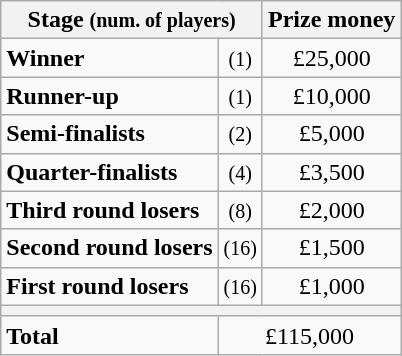<table class="wikitable">
<tr>
<th colspan=2>Stage <small>(num. of players)</small></th>
<th>Prize money</th>
</tr>
<tr>
<td><strong>Winner</strong></td>
<td align=center><small>(1)</small></td>
<td align=center>£25,000</td>
</tr>
<tr>
<td><strong>Runner-up</strong></td>
<td align=center><small>(1)</small></td>
<td align=center>£10,000</td>
</tr>
<tr>
<td><strong>Semi-finalists</strong></td>
<td align=center><small>(2)</small></td>
<td align=center>£5,000</td>
</tr>
<tr>
<td><strong>Quarter-finalists</strong></td>
<td align=center><small>(4)</small></td>
<td align=center>£3,500</td>
</tr>
<tr>
<td><strong>Third round losers</strong></td>
<td align=center><small>(8)</small></td>
<td align=center>£2,000</td>
</tr>
<tr>
<td><strong>Second round losers</strong></td>
<td align=center><small>(16)</small></td>
<td align=center>£1,500</td>
</tr>
<tr>
<td><strong>First round losers</strong></td>
<td align=center><small>(16)</small></td>
<td align=center>£1,000</td>
</tr>
<tr>
<th colspan=3></th>
</tr>
<tr>
<td><strong>Total</strong></td>
<td align=center colspan=2>£115,000</td>
</tr>
</table>
